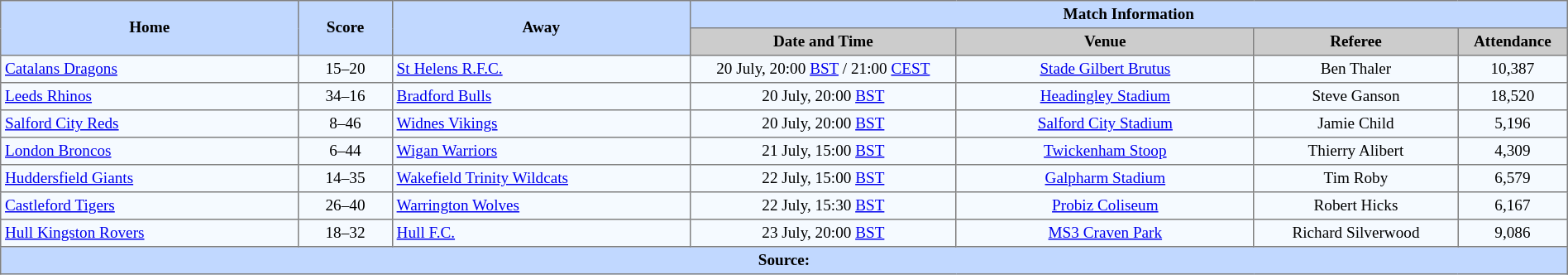<table border=1 style="border-collapse:collapse; font-size:80%; text-align:center;" cellpadding=3 cellspacing=0 width=100%>
<tr bgcolor=#C1D8FF>
<th rowspan=2 width=19%>Home</th>
<th rowspan=2 width=6%>Score</th>
<th rowspan=2 width=19%>Away</th>
<th colspan=6>Match Information</th>
</tr>
<tr bgcolor=#CCCCCC>
<th width=17%>Date and Time</th>
<th width=19%>Venue</th>
<th width=13%>Referee</th>
<th width=7%>Attendance</th>
</tr>
<tr bgcolor=#F5FAFF>
<td align=left> <a href='#'>Catalans Dragons</a></td>
<td>15–20</td>
<td align=left> <a href='#'>St Helens R.F.C.</a></td>
<td>20 July, 20:00 <a href='#'>BST</a> / 21:00 <a href='#'>CEST</a></td>
<td><a href='#'>Stade Gilbert Brutus</a></td>
<td>Ben Thaler</td>
<td>10,387</td>
</tr>
<tr bgcolor=#F5FAFF>
<td align=left> <a href='#'>Leeds Rhinos</a></td>
<td>34–16</td>
<td align=left> <a href='#'>Bradford Bulls</a></td>
<td>20 July, 20:00 <a href='#'>BST</a></td>
<td><a href='#'>Headingley Stadium</a></td>
<td>Steve Ganson</td>
<td>18,520</td>
</tr>
<tr bgcolor=#F5FAFF>
<td align=left> <a href='#'>Salford City Reds</a></td>
<td>8–46</td>
<td align=left> <a href='#'>Widnes Vikings</a></td>
<td>20 July, 20:00 <a href='#'>BST</a></td>
<td><a href='#'>Salford City Stadium</a></td>
<td>Jamie Child</td>
<td>5,196</td>
</tr>
<tr bgcolor=#F5FAFF>
<td align=left> <a href='#'>London Broncos</a></td>
<td>6–44</td>
<td align=left> <a href='#'>Wigan Warriors</a></td>
<td>21 July, 15:00 <a href='#'>BST</a></td>
<td><a href='#'>Twickenham Stoop</a></td>
<td>Thierry Alibert</td>
<td>4,309</td>
</tr>
<tr bgcolor=#F5FAFF>
<td align=left> <a href='#'>Huddersfield Giants</a></td>
<td>14–35</td>
<td align=left> <a href='#'>Wakefield Trinity Wildcats</a></td>
<td>22 July, 15:00 <a href='#'>BST</a></td>
<td><a href='#'>Galpharm Stadium</a></td>
<td>Tim Roby</td>
<td>6,579</td>
</tr>
<tr bgcolor=#F5FAFF>
<td align=left> <a href='#'>Castleford Tigers</a></td>
<td>26–40</td>
<td align=left> <a href='#'>Warrington Wolves</a></td>
<td>22 July, 15:30 <a href='#'>BST</a></td>
<td><a href='#'>Probiz Coliseum</a></td>
<td>Robert Hicks</td>
<td>6,167</td>
</tr>
<tr bgcolor=#F5FAFF>
<td align=left> <a href='#'>Hull Kingston Rovers</a></td>
<td>18–32</td>
<td align=left> <a href='#'>Hull F.C.</a></td>
<td>23 July, 20:00 <a href='#'>BST</a></td>
<td><a href='#'>MS3 Craven Park</a></td>
<td>Richard Silverwood</td>
<td>9,086</td>
</tr>
<tr bgcolor=#C1D8FF>
<th colspan=12>Source:</th>
</tr>
</table>
